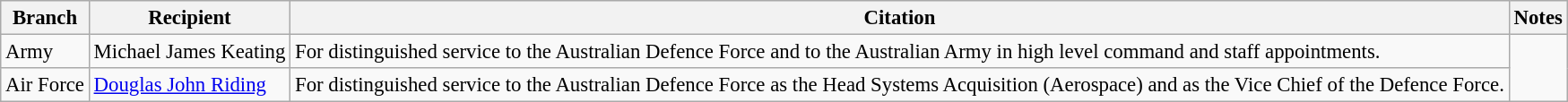<table class="wikitable" style="font-size:95%;">
<tr>
<th>Branch</th>
<th>Recipient</th>
<th>Citation</th>
<th>Notes</th>
</tr>
<tr>
<td>Army</td>
<td> Michael James Keating</td>
<td>For distinguished service to the Australian Defence Force and to the Australian Army in high level command and staff appointments.</td>
<td rowspan=2></td>
</tr>
<tr>
<td>Air Force</td>
<td> <a href='#'>Douglas John Riding</a></td>
<td>For distinguished service to the Australian Defence Force as the Head Systems Acquisition (Aerospace) and as the Vice Chief of the Defence Force.</td>
</tr>
</table>
